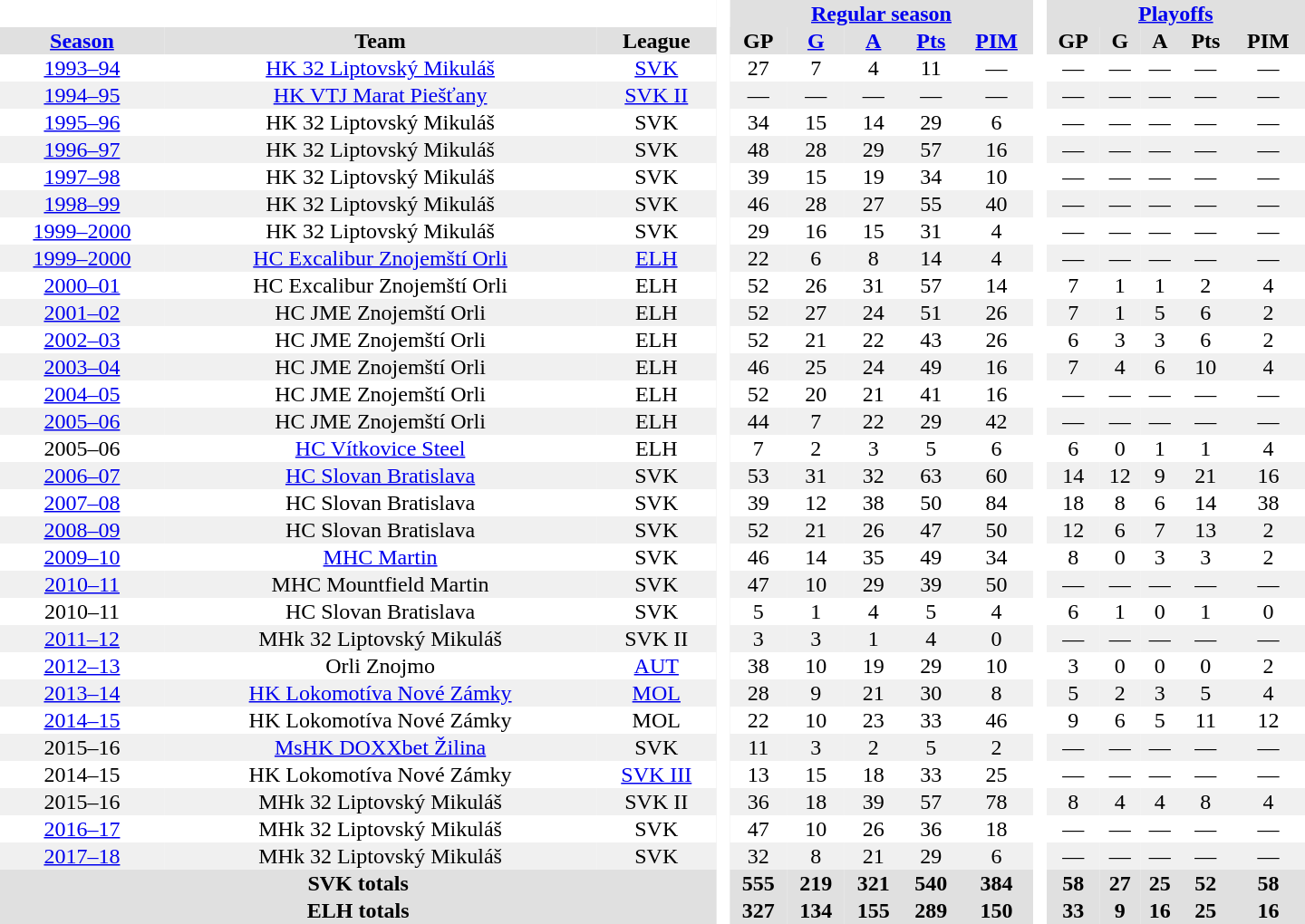<table border="0" cellpadding="1" cellspacing="0" style="text-align:center; width:60em">
<tr bgcolor="#e0e0e0">
<th colspan="3" bgcolor="#ffffff"> </th>
<th rowspan="99" bgcolor="#ffffff"> </th>
<th colspan="5"><a href='#'>Regular season</a></th>
<th rowspan="99" bgcolor="#ffffff"> </th>
<th colspan="5"><a href='#'>Playoffs</a></th>
</tr>
<tr bgcolor="#e0e0e0">
<th><a href='#'>Season</a></th>
<th>Team</th>
<th>League</th>
<th>GP</th>
<th><a href='#'>G</a></th>
<th><a href='#'>A</a></th>
<th><a href='#'>Pts</a></th>
<th><a href='#'>PIM</a></th>
<th>GP</th>
<th>G</th>
<th>A</th>
<th>Pts</th>
<th>PIM</th>
</tr>
<tr>
<td><a href='#'>1993–94</a></td>
<td><a href='#'>HK 32 Liptovský Mikuláš</a></td>
<td><a href='#'>SVK</a></td>
<td>27</td>
<td>7</td>
<td>4</td>
<td>11</td>
<td>—</td>
<td>—</td>
<td>—</td>
<td>—</td>
<td>—</td>
<td>—</td>
</tr>
<tr bgcolor="#f0f0f0">
<td><a href='#'>1994–95</a></td>
<td><a href='#'>HK VTJ Marat Piešťany</a></td>
<td><a href='#'>SVK II</a></td>
<td>—</td>
<td>—</td>
<td>—</td>
<td>—</td>
<td>—</td>
<td>—</td>
<td>—</td>
<td>—</td>
<td>—</td>
<td>—</td>
</tr>
<tr>
<td><a href='#'>1995–96</a></td>
<td>HK 32 Liptovský Mikuláš</td>
<td>SVK</td>
<td>34</td>
<td>15</td>
<td>14</td>
<td>29</td>
<td>6</td>
<td>—</td>
<td>—</td>
<td>—</td>
<td>—</td>
<td>—</td>
</tr>
<tr bgcolor="#f0f0f0">
<td><a href='#'>1996–97</a></td>
<td>HK 32 Liptovský Mikuláš</td>
<td>SVK</td>
<td>48</td>
<td>28</td>
<td>29</td>
<td>57</td>
<td>16</td>
<td>—</td>
<td>—</td>
<td>—</td>
<td>—</td>
<td>—</td>
</tr>
<tr>
<td><a href='#'>1997–98</a></td>
<td>HK 32 Liptovský Mikuláš</td>
<td>SVK</td>
<td>39</td>
<td>15</td>
<td>19</td>
<td>34</td>
<td>10</td>
<td>—</td>
<td>—</td>
<td>—</td>
<td>—</td>
<td>—</td>
</tr>
<tr bgcolor="#f0f0f0">
<td><a href='#'>1998–99</a></td>
<td>HK 32 Liptovský Mikuláš</td>
<td>SVK</td>
<td>46</td>
<td>28</td>
<td>27</td>
<td>55</td>
<td>40</td>
<td>—</td>
<td>—</td>
<td>—</td>
<td>—</td>
<td>—</td>
</tr>
<tr>
<td><a href='#'>1999–2000</a></td>
<td>HK 32 Liptovský Mikuláš</td>
<td>SVK</td>
<td>29</td>
<td>16</td>
<td>15</td>
<td>31</td>
<td>4</td>
<td>—</td>
<td>—</td>
<td>—</td>
<td>—</td>
<td>—</td>
</tr>
<tr bgcolor="#f0f0f0">
<td><a href='#'>1999–2000</a></td>
<td><a href='#'>HC Excalibur Znojemští Orli</a></td>
<td><a href='#'>ELH</a></td>
<td>22</td>
<td>6</td>
<td>8</td>
<td>14</td>
<td>4</td>
<td>—</td>
<td>—</td>
<td>—</td>
<td>—</td>
<td>—</td>
</tr>
<tr>
<td><a href='#'>2000–01</a></td>
<td>HC Excalibur Znojemští Orli</td>
<td>ELH</td>
<td>52</td>
<td>26</td>
<td>31</td>
<td>57</td>
<td>14</td>
<td>7</td>
<td>1</td>
<td>1</td>
<td>2</td>
<td>4</td>
</tr>
<tr bgcolor="#f0f0f0">
<td><a href='#'>2001–02</a></td>
<td>HC JME Znojemští Orli</td>
<td>ELH</td>
<td>52</td>
<td>27</td>
<td>24</td>
<td>51</td>
<td>26</td>
<td>7</td>
<td>1</td>
<td>5</td>
<td>6</td>
<td>2</td>
</tr>
<tr>
<td><a href='#'>2002–03</a></td>
<td>HC JME Znojemští Orli</td>
<td>ELH</td>
<td>52</td>
<td>21</td>
<td>22</td>
<td>43</td>
<td>26</td>
<td>6</td>
<td>3</td>
<td>3</td>
<td>6</td>
<td>2</td>
</tr>
<tr bgcolor="#f0f0f0">
<td><a href='#'>2003–04</a></td>
<td>HC JME Znojemští Orli</td>
<td>ELH</td>
<td>46</td>
<td>25</td>
<td>24</td>
<td>49</td>
<td>16</td>
<td>7</td>
<td>4</td>
<td>6</td>
<td>10</td>
<td>4</td>
</tr>
<tr>
<td><a href='#'>2004–05</a></td>
<td>HC JME Znojemští Orli</td>
<td>ELH</td>
<td>52</td>
<td>20</td>
<td>21</td>
<td>41</td>
<td>16</td>
<td>—</td>
<td>—</td>
<td>—</td>
<td>—</td>
<td>—</td>
</tr>
<tr bgcolor="#f0f0f0">
<td><a href='#'>2005–06</a></td>
<td>HC JME Znojemští Orli</td>
<td>ELH</td>
<td>44</td>
<td>7</td>
<td>22</td>
<td>29</td>
<td>42</td>
<td>—</td>
<td>—</td>
<td>—</td>
<td>—</td>
<td>—</td>
</tr>
<tr>
<td>2005–06</td>
<td><a href='#'>HC Vítkovice Steel</a></td>
<td>ELH</td>
<td>7</td>
<td>2</td>
<td>3</td>
<td>5</td>
<td>6</td>
<td>6</td>
<td>0</td>
<td>1</td>
<td>1</td>
<td>4</td>
</tr>
<tr bgcolor="#f0f0f0">
<td><a href='#'>2006–07</a></td>
<td><a href='#'>HC Slovan Bratislava</a></td>
<td>SVK</td>
<td>53</td>
<td>31</td>
<td>32</td>
<td>63</td>
<td>60</td>
<td>14</td>
<td>12</td>
<td>9</td>
<td>21</td>
<td>16</td>
</tr>
<tr>
<td><a href='#'>2007–08</a></td>
<td>HC Slovan Bratislava</td>
<td>SVK</td>
<td>39</td>
<td>12</td>
<td>38</td>
<td>50</td>
<td>84</td>
<td>18</td>
<td>8</td>
<td>6</td>
<td>14</td>
<td>38</td>
</tr>
<tr bgcolor="#f0f0f0">
<td><a href='#'>2008–09</a></td>
<td>HC Slovan Bratislava</td>
<td>SVK</td>
<td>52</td>
<td>21</td>
<td>26</td>
<td>47</td>
<td>50</td>
<td>12</td>
<td>6</td>
<td>7</td>
<td>13</td>
<td>2</td>
</tr>
<tr>
<td><a href='#'>2009–10</a></td>
<td><a href='#'>MHC Martin</a></td>
<td>SVK</td>
<td>46</td>
<td>14</td>
<td>35</td>
<td>49</td>
<td>34</td>
<td>8</td>
<td>0</td>
<td>3</td>
<td>3</td>
<td>2</td>
</tr>
<tr bgcolor="#f0f0f0">
<td><a href='#'>2010–11</a></td>
<td>MHC Mountfield Martin</td>
<td>SVK</td>
<td>47</td>
<td>10</td>
<td>29</td>
<td>39</td>
<td>50</td>
<td>—</td>
<td>—</td>
<td>—</td>
<td>—</td>
<td>—</td>
</tr>
<tr>
<td>2010–11</td>
<td>HC Slovan Bratislava</td>
<td>SVK</td>
<td>5</td>
<td>1</td>
<td>4</td>
<td>5</td>
<td>4</td>
<td>6</td>
<td>1</td>
<td>0</td>
<td>1</td>
<td>0</td>
</tr>
<tr bgcolor="#f0f0f0">
<td><a href='#'>2011–12</a></td>
<td>MHk 32 Liptovský Mikuláš</td>
<td>SVK II</td>
<td>3</td>
<td>3</td>
<td>1</td>
<td>4</td>
<td>0</td>
<td>—</td>
<td>—</td>
<td>—</td>
<td>—</td>
<td>—</td>
</tr>
<tr>
<td><a href='#'>2012–13</a></td>
<td>Orli Znojmo</td>
<td><a href='#'>AUT</a></td>
<td>38</td>
<td>10</td>
<td>19</td>
<td>29</td>
<td>10</td>
<td>3</td>
<td>0</td>
<td>0</td>
<td>0</td>
<td>2</td>
</tr>
<tr bgcolor="#f0f0f0">
<td><a href='#'>2013–14</a></td>
<td><a href='#'>HK Lokomotíva Nové Zámky</a></td>
<td><a href='#'>MOL</a></td>
<td>28</td>
<td>9</td>
<td>21</td>
<td>30</td>
<td>8</td>
<td>5</td>
<td>2</td>
<td>3</td>
<td>5</td>
<td>4</td>
</tr>
<tr>
<td><a href='#'>2014–15</a></td>
<td>HK Lokomotíva Nové Zámky</td>
<td>MOL</td>
<td>22</td>
<td>10</td>
<td>23</td>
<td>33</td>
<td>46</td>
<td>9</td>
<td>6</td>
<td>5</td>
<td>11</td>
<td>12</td>
</tr>
<tr bgcolor="#f0f0f0">
<td>2015–16</td>
<td><a href='#'>MsHK DOXXbet Žilina</a></td>
<td>SVK</td>
<td>11</td>
<td>3</td>
<td>2</td>
<td>5</td>
<td>2</td>
<td>—</td>
<td>—</td>
<td>—</td>
<td>—</td>
<td>—</td>
</tr>
<tr>
<td>2014–15</td>
<td>HK Lokomotíva Nové Zámky</td>
<td><a href='#'>SVK III</a></td>
<td>13</td>
<td>15</td>
<td>18</td>
<td>33</td>
<td>25</td>
<td>—</td>
<td>—</td>
<td>—</td>
<td>—</td>
<td>—</td>
</tr>
<tr bgcolor="#f0f0f0">
<td>2015–16</td>
<td>MHk 32 Liptovský Mikuláš</td>
<td>SVK II</td>
<td>36</td>
<td>18</td>
<td>39</td>
<td>57</td>
<td>78</td>
<td>8</td>
<td>4</td>
<td>4</td>
<td>8</td>
<td>4</td>
</tr>
<tr>
<td><a href='#'>2016–17</a></td>
<td>MHk 32 Liptovský Mikuláš</td>
<td>SVK</td>
<td>47</td>
<td>10</td>
<td>26</td>
<td>36</td>
<td>18</td>
<td>—</td>
<td>—</td>
<td>—</td>
<td>—</td>
<td>—</td>
</tr>
<tr bgcolor="#f0f0f0">
<td><a href='#'>2017–18</a></td>
<td>MHk 32 Liptovský Mikuláš</td>
<td>SVK</td>
<td>32</td>
<td>8</td>
<td>21</td>
<td>29</td>
<td>6</td>
<td>—</td>
<td>—</td>
<td>—</td>
<td>—</td>
<td>—</td>
</tr>
<tr bgcolor="#e0e0e0">
<th colspan="3">SVK totals</th>
<th>555</th>
<th>219</th>
<th>321</th>
<th>540</th>
<th>384</th>
<th>58</th>
<th>27</th>
<th>25</th>
<th>52</th>
<th>58</th>
</tr>
<tr bgcolor="#e0e0e0">
<th colspan="3">ELH totals</th>
<th>327</th>
<th>134</th>
<th>155</th>
<th>289</th>
<th>150</th>
<th>33</th>
<th>9</th>
<th>16</th>
<th>25</th>
<th>16</th>
</tr>
</table>
